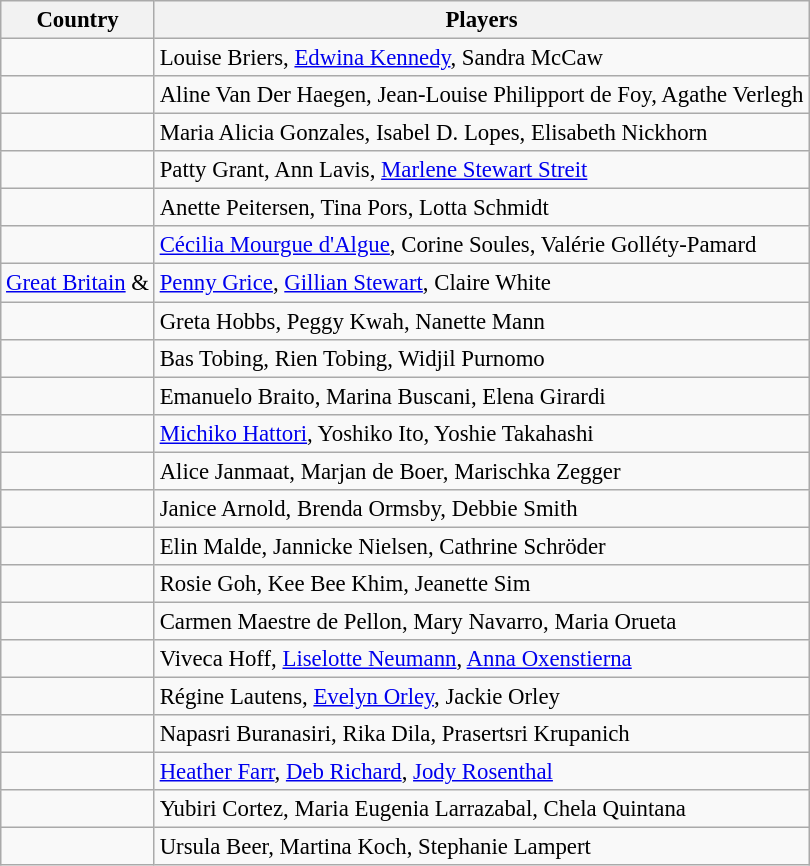<table class="wikitable" style="font-size:95%;">
<tr>
<th>Country</th>
<th>Players</th>
</tr>
<tr>
<td></td>
<td>Louise Briers, <a href='#'>Edwina Kennedy</a>, Sandra McCaw</td>
</tr>
<tr>
<td></td>
<td>Aline Van Der Haegen, Jean-Louise Philipport de Foy, Agathe Verlegh</td>
</tr>
<tr>
<td></td>
<td>Maria Alicia Gonzales, Isabel D. Lopes, Elisabeth Nickhorn</td>
</tr>
<tr>
<td></td>
<td>Patty Grant, Ann Lavis, <a href='#'>Marlene Stewart Streit</a></td>
</tr>
<tr>
<td></td>
<td>Anette Peitersen, Tina Pors, Lotta Schmidt</td>
</tr>
<tr>
<td></td>
<td><a href='#'>Cécilia Mourgue d'Algue</a>, Corine Soules, Valérie Golléty-Pamard</td>
</tr>
<tr>
<td> <a href='#'>Great Britain</a> &<br></td>
<td><a href='#'>Penny Grice</a>, <a href='#'>Gillian Stewart</a>, Claire White</td>
</tr>
<tr>
<td></td>
<td>Greta Hobbs, Peggy Kwah, Nanette Mann</td>
</tr>
<tr>
<td></td>
<td>Bas Tobing, Rien Tobing, Widjil Purnomo</td>
</tr>
<tr>
<td></td>
<td>Emanuelo Braito, Marina Buscani, Elena Girardi</td>
</tr>
<tr>
<td></td>
<td><a href='#'>Michiko Hattori</a>, Yoshiko Ito, Yoshie Takahashi</td>
</tr>
<tr>
<td></td>
<td>Alice Janmaat, Marjan de Boer, Marischka Zegger</td>
</tr>
<tr>
<td></td>
<td>Janice Arnold, Brenda Ormsby, Debbie Smith</td>
</tr>
<tr>
<td></td>
<td>Elin Malde, Jannicke Nielsen, Cathrine Schröder</td>
</tr>
<tr>
<td></td>
<td>Rosie Goh, Kee Bee Khim, Jeanette Sim</td>
</tr>
<tr>
<td></td>
<td>Carmen Maestre de Pellon, Mary Navarro, Maria Orueta</td>
</tr>
<tr>
<td></td>
<td>Viveca Hoff, <a href='#'>Liselotte Neumann</a>, <a href='#'>Anna Oxenstierna</a></td>
</tr>
<tr>
<td></td>
<td>Régine Lautens, <a href='#'>Evelyn Orley</a>, Jackie Orley</td>
</tr>
<tr>
<td></td>
<td>Napasri Buranasiri, Rika Dila, Prasertsri Krupanich</td>
</tr>
<tr>
<td></td>
<td><a href='#'>Heather Farr</a>, <a href='#'>Deb Richard</a>, <a href='#'>Jody Rosenthal</a></td>
</tr>
<tr>
<td></td>
<td>Yubiri Cortez, Maria Eugenia Larrazabal, Chela Quintana</td>
</tr>
<tr>
<td></td>
<td>Ursula Beer, Martina Koch, Stephanie Lampert</td>
</tr>
</table>
